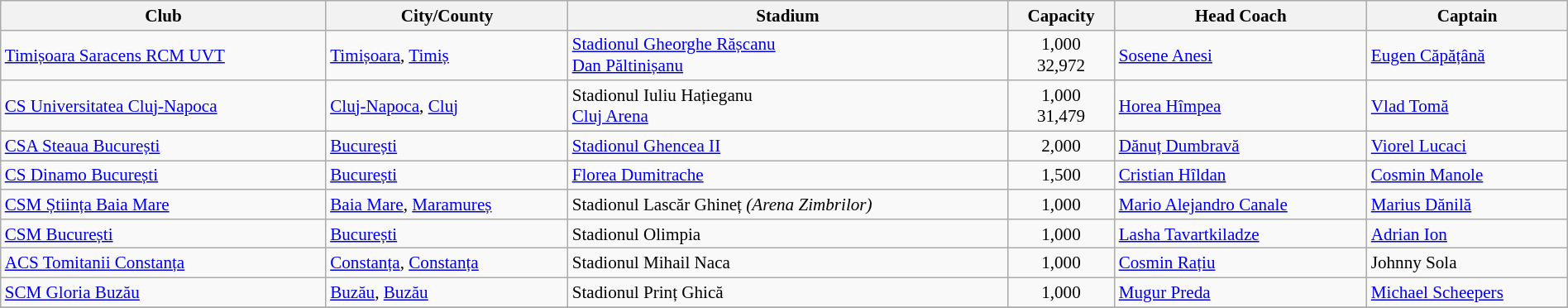<table class="wikitable plainrowheaders" style="width:100%; font-size:88%;">
<tr>
<th>Club</th>
<th>City/County</th>
<th>Stadium</th>
<th>Capacity</th>
<th>Head Coach</th>
<th>Captain</th>
</tr>
<tr>
<td><a href='#'>Timișoara Saracens RCM UVT</a></td>
<td><a href='#'>Timișoara</a>, <a href='#'>Timiș</a></td>
<td><a href='#'>Stadionul Gheorghe Rășcanu</a> <br> <a href='#'>Dan Păltinișanu</a></td>
<td align=center>1,000 <br> 32,972</td>
<td> <a href='#'>Sosene Anesi</a></td>
<td> <a href='#'>Eugen Căpățână</a></td>
</tr>
<tr>
<td><a href='#'>CS Universitatea Cluj-Napoca</a></td>
<td><a href='#'>Cluj-Napoca</a>, <a href='#'>Cluj</a></td>
<td>Stadionul Iuliu Hațieganu <br> <a href='#'>Cluj Arena</a></td>
<td align=center>1,000 <br> 31,479</td>
<td> <a href='#'>Horea Hîmpea</a></td>
<td> <a href='#'>Vlad Tomă</a></td>
</tr>
<tr>
<td><a href='#'>CSA Steaua București</a></td>
<td><a href='#'>București</a></td>
<td><a href='#'>Stadionul Ghencea II</a></td>
<td align=center>2,000</td>
<td> <a href='#'>Dănuț Dumbravă</a></td>
<td> <a href='#'>Viorel Lucaci</a></td>
</tr>
<tr>
<td><a href='#'>CS Dinamo București</a></td>
<td><a href='#'>București</a></td>
<td><a href='#'>Florea Dumitrache</a></td>
<td align=center>1,500</td>
<td> <a href='#'>Cristian Hîldan</a></td>
<td> <a href='#'>Cosmin Manole</a></td>
</tr>
<tr>
<td><a href='#'>CSM Știința Baia Mare</a></td>
<td><a href='#'>Baia Mare</a>, <a href='#'>Maramureș</a></td>
<td>Stadionul Lascăr Ghineț <em>(Arena Zimbrilor)</em></td>
<td align=center>1,000</td>
<td> <a href='#'>Mario Alejandro Canale</a></td>
<td> <a href='#'>Marius Dănilă</a></td>
</tr>
<tr>
<td><a href='#'>CSM București</a></td>
<td><a href='#'>București</a></td>
<td>Stadionul Olimpia</td>
<td align=center>1,000</td>
<td> <a href='#'>Lasha Tavartkiladze</a></td>
<td> <a href='#'>Adrian Ion</a></td>
</tr>
<tr>
<td><a href='#'>ACS Tomitanii Constanța</a></td>
<td><a href='#'>Constanța</a>, <a href='#'>Constanța</a></td>
<td>Stadionul Mihail Naca</td>
<td align=center>1,000</td>
<td> <a href='#'>Cosmin Rațiu</a></td>
<td> Johnny Sola</td>
</tr>
<tr>
<td><a href='#'>SCM Gloria Buzău</a></td>
<td><a href='#'>Buzău</a>, <a href='#'>Buzău</a></td>
<td>Stadionul Prinț Ghică</td>
<td align=center>1,000</td>
<td> <a href='#'>Mugur Preda</a></td>
<td> <a href='#'>Michael Scheepers</a></td>
</tr>
<tr>
</tr>
</table>
